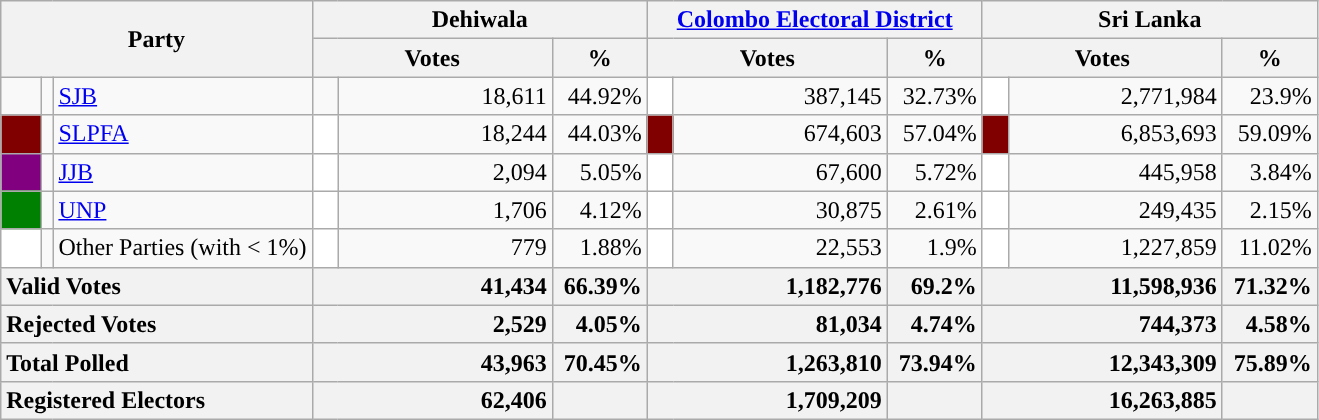<table class="wikitable">
<tr>
<th colspan="3" width="144px"rowspan="2">Party</th>
<th colspan="3" width="216px">Dehiwala</th>
<th colspan="3" width="216px"><a href='#'>Colombo Electoral District</a></th>
<th colspan="3" width="216px">Sri Lanka</th>
</tr>
<tr>
<th colspan="2" width="144px">Votes</th>
<th>%</th>
<th colspan="2" width="144px">Votes</th>
<th>%</th>
<th colspan="2" width="144px">Votes</th>
<th>%</th>
</tr>
<tr>
<td style="background-color:"></td>
<td></td>
<td style="text-align:left;"><a href='#'>SJB</a></td>
<td style="background-color:"></td>
<td style="text-align:right;">18,611</td>
<td style="text-align:right;">44.92%</td>
<td style="background-color:white;" width="10px"></td>
<td style="text-align:right;">387,145</td>
<td style="text-align:right;">32.73%</td>
<td style="background-color:white;" width="10px"></td>
<td style="text-align:right;">2,771,984</td>
<td style="text-align:right;">23.9%</td>
</tr>
<tr>
<td style="background-color:maroon;" width="20px"></td>
<td></td>
<td style="text-align:left;"><a href='#'>SLPFA</a></td>
<td style="background-color:white;" width="10px"></td>
<td style="text-align:right;">18,244</td>
<td style="text-align:right;">44.03%</td>
<td style="background-color:maroon;" width="10px"></td>
<td style="text-align:right;">674,603</td>
<td style="text-align:right;">57.04%</td>
<td style="background-color:maroon;" width="10px"></td>
<td style="text-align:right;">6,853,693</td>
<td style="text-align:right;">59.09%</td>
</tr>
<tr>
<td style="background-color:purple;" width="20px"></td>
<td></td>
<td style="text-align:left;"><a href='#'>JJB</a></td>
<td style="background-color:white;" width="10px"></td>
<td style="text-align:right;">2,094</td>
<td style="text-align:right;">5.05%</td>
<td style="background-color:white;" width="10px"></td>
<td style="text-align:right;">67,600</td>
<td style="text-align:right;">5.72%</td>
<td style="background-color:white;" width="10px"></td>
<td style="text-align:right;">445,958</td>
<td style="text-align:right;">3.84%</td>
</tr>
<tr>
<td style="background-color:green;" width="20px"></td>
<td></td>
<td style="text-align:left;"><a href='#'>UNP</a></td>
<td style="background-color:white;" width="10px"></td>
<td style="text-align:right;">1,706</td>
<td style="text-align:right;">4.12%</td>
<td style="background-color:white;" width="10px"></td>
<td style="text-align:right;">30,875</td>
<td style="text-align:right;">2.61%</td>
<td style="background-color:white;" width="10px"></td>
<td style="text-align:right;">249,435</td>
<td style="text-align:right;">2.15%</td>
</tr>
<tr>
<td style="background-color:white;" width="20px"></td>
<td></td>
<td style="text-align:left;">Other Parties (with < 1%)</td>
<td style="background-color:white;" width="10px"></td>
<td style="text-align:right;">779</td>
<td style="text-align:right;">1.88%</td>
<td style="background-color:white;" width="10px"></td>
<td style="text-align:right;">22,553</td>
<td style="text-align:right;">1.9%</td>
<td style="background-color:white;" width="10px"></td>
<td style="text-align:right;">1,227,859</td>
<td style="text-align:right;">11.02%</td>
</tr>
<tr>
<th colspan="3" width="144px"style="text-align:left;">Valid Votes</th>
<th style="text-align:right;"colspan="2" width="144px">41,434</th>
<th style="text-align:right;">66.39%</th>
<th style="text-align:right;"colspan="2" width="144px">1,182,776</th>
<th style="text-align:right;">69.2%</th>
<th style="text-align:right;"colspan="2" width="144px">11,598,936</th>
<th style="text-align:right;">71.32%</th>
</tr>
<tr>
<th colspan="3" width="144px"style="text-align:left;">Rejected Votes</th>
<th style="text-align:right;"colspan="2" width="144px">2,529</th>
<th style="text-align:right;">4.05%</th>
<th style="text-align:right;"colspan="2" width="144px">81,034</th>
<th style="text-align:right;">4.74%</th>
<th style="text-align:right;"colspan="2" width="144px">744,373</th>
<th style="text-align:right;">4.58%</th>
</tr>
<tr>
<th colspan="3" width="144px"style="text-align:left;">Total Polled</th>
<th style="text-align:right;"colspan="2" width="144px">43,963</th>
<th style="text-align:right;">70.45%</th>
<th style="text-align:right;"colspan="2" width="144px">1,263,810</th>
<th style="text-align:right;">73.94%</th>
<th style="text-align:right;"colspan="2" width="144px">12,343,309</th>
<th style="text-align:right;">75.89%</th>
</tr>
<tr>
<th colspan="3" width="144px"style="text-align:left;">Registered Electors</th>
<th style="text-align:right;"colspan="2" width="144px">62,406</th>
<th></th>
<th style="text-align:right;"colspan="2" width="144px">1,709,209</th>
<th></th>
<th style="text-align:right;"colspan="2" width="144px">16,263,885</th>
<th></th>
</tr>
</table>
